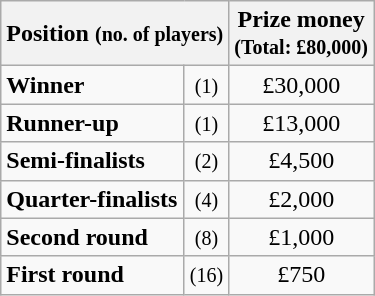<table class="wikitable">
<tr>
<th colspan=2>Position <small>(no. of players)</small></th>
<th>Prize money<br><small>(Total: £80,000)</small></th>
</tr>
<tr>
<td><strong>Winner</strong></td>
<td align=center><small>(1)</small></td>
<td align=center>£30,000</td>
</tr>
<tr>
<td><strong>Runner-up</strong></td>
<td align=center><small>(1)</small></td>
<td align=center>£13,000</td>
</tr>
<tr>
<td><strong>Semi-finalists</strong></td>
<td align=center><small>(2)</small></td>
<td align=center>£4,500</td>
</tr>
<tr>
<td><strong>Quarter-finalists</strong></td>
<td align=center><small>(4)</small></td>
<td align=center>£2,000</td>
</tr>
<tr>
<td><strong>Second round</strong></td>
<td align=center><small>(8)</small></td>
<td align=center>£1,000</td>
</tr>
<tr>
<td><strong>First round</strong></td>
<td align=center><small>(16)</small></td>
<td align=center>£750</td>
</tr>
</table>
